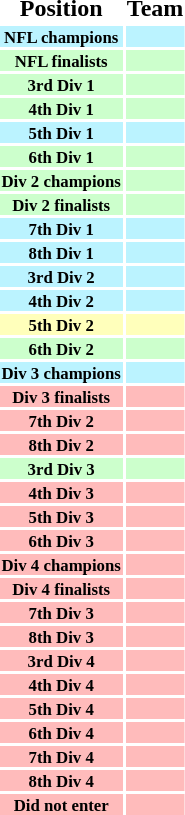<table>
<tr>
<th>Position</th>
<th>Team</th>
</tr>
<tr style="background:#BBF3FF; font-size: 70%;">
<th>NFL champions</th>
<td> </td>
</tr>
<tr style="background:#cfc; font-size: 70%;">
<th>NFL finalists</th>
<td> </td>
</tr>
<tr style="background:#cfc; font-size: 70%;">
<th>3rd Div 1</th>
<td> </td>
</tr>
<tr style="background:#cfc; font-size: 70%;">
<th>4th Div 1</th>
<td> </td>
</tr>
<tr style="background:#BBF3FF; font-size: 70%;">
<th>5th Div 1</th>
<td> </td>
</tr>
<tr style="background:#cfc; font-size: 70%;">
<th>6th Div 1</th>
<td> </td>
</tr>
<tr style="background:#cfc; font-size: 70%;">
<th>Div 2 champions</th>
<td> </td>
</tr>
<tr style="background:#cfc; font-size: 70%;">
<th>Div 2 finalists</th>
<td> </td>
</tr>
<tr style="background:#BBF3FF; font-size: 70%;">
<th>7th Div 1</th>
<td> </td>
</tr>
<tr style="background:#BBF3FF; font-size: 70%;">
<th>8th Div 1</th>
<td> </td>
</tr>
<tr style="background:#BBF3FF; font-size: 70%;">
<th>3rd Div 2</th>
<td> </td>
</tr>
<tr style="background:#BBF3FF; font-size: 70%;">
<th>4th Div 2</th>
<td> </td>
</tr>
<tr style="background:#FFFFBB; font-size: 70%;">
<th>5th Div 2</th>
<td> </td>
</tr>
<tr style="background:#cfc; font-size: 70%;">
<th>6th Div 2</th>
<td> </td>
</tr>
<tr style="background:#BBF3FF; font-size: 70%;">
<th>Div 3 champions</th>
<td> </td>
</tr>
<tr style="background:#FFBBBB; font-size: 70%;">
<th>Div 3 finalists</th>
<td> </td>
</tr>
<tr style="background:#FFBBBB; font-size: 70%;">
<th>7th Div 2</th>
<td> </td>
</tr>
<tr style="background:#FFBBBB; font-size: 70%;">
<th>8th Div 2</th>
<td> </td>
</tr>
<tr style="background:#cfc; font-size: 70%;">
<th>3rd Div 3</th>
<td> </td>
</tr>
<tr style="background:#FFBBBB; font-size: 70%;">
<th>4th Div 3</th>
<td> </td>
</tr>
<tr style="background:#FFBBBB; font-size: 70%;">
<th>5th Div 3</th>
<td> </td>
</tr>
<tr style="background:#FFBBBB; font-size: 70%;">
<th>6th Div 3</th>
<td> </td>
</tr>
<tr style="background:#FFBBBB; font-size: 70%;">
<th>Div 4 champions</th>
<td> </td>
</tr>
<tr style="background:#FFBBBB; font-size: 70%;">
<th>Div 4 finalists</th>
<td> </td>
</tr>
<tr style="background:#FFBBBB; font-size: 70%;">
<th>7th Div 3</th>
<td> </td>
</tr>
<tr style="background:#FFBBBB; font-size: 70%;">
<th>8th Div 3</th>
<td> </td>
</tr>
<tr style="background:#FFBBBB; font-size: 70%;">
<th>3rd Div 4</th>
<td> </td>
</tr>
<tr style="background:#FFBBBB; font-size: 70%;">
<th>4th Div 4</th>
<td> </td>
</tr>
<tr style="background:#FFBBBB; font-size: 70%;">
<th>5th Div 4</th>
<td> </td>
</tr>
<tr style="background:#FFBBBB; font-size: 70%;">
<th>6th Div 4</th>
<td> </td>
</tr>
<tr style="background:#FFBBBB; font-size: 70%;">
<th>7th Div 4</th>
<td> </td>
</tr>
<tr style="background:#FFBBBB; font-size: 70%;">
<th>8th Div 4</th>
<td> </td>
</tr>
<tr style="background:#FFBBBB; font-size: 70%;">
<th>Did not enter</th>
<td> </td>
</tr>
</table>
